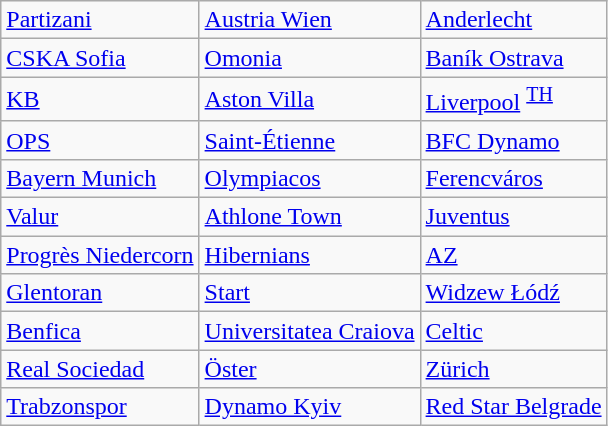<table class="wikitable">
<tr>
<td> <a href='#'>Partizani</a> </td>
<td> <a href='#'>Austria Wien</a> </td>
<td> <a href='#'>Anderlecht</a> </td>
</tr>
<tr>
<td> <a href='#'>CSKA Sofia</a> </td>
<td> <a href='#'>Omonia</a> </td>
<td> <a href='#'>Baník Ostrava</a> </td>
</tr>
<tr>
<td> <a href='#'>KB</a> </td>
<td> <a href='#'>Aston Villa</a> </td>
<td> <a href='#'>Liverpool</a> <sup><a href='#'>TH</a></sup></td>
</tr>
<tr>
<td> <a href='#'>OPS</a> </td>
<td> <a href='#'>Saint-Étienne</a> </td>
<td> <a href='#'>BFC Dynamo</a> </td>
</tr>
<tr>
<td> <a href='#'>Bayern Munich</a> </td>
<td> <a href='#'>Olympiacos</a> </td>
<td> <a href='#'>Ferencváros</a> </td>
</tr>
<tr>
<td> <a href='#'>Valur</a> </td>
<td> <a href='#'>Athlone Town</a> </td>
<td> <a href='#'>Juventus</a> </td>
</tr>
<tr>
<td> <a href='#'>Progrès Niedercorn</a> </td>
<td> <a href='#'>Hibernians</a> </td>
<td> <a href='#'>AZ</a> </td>
</tr>
<tr>
<td> <a href='#'>Glentoran</a> </td>
<td> <a href='#'>Start</a> </td>
<td> <a href='#'>Widzew Łódź</a> </td>
</tr>
<tr>
<td> <a href='#'>Benfica</a> </td>
<td> <a href='#'>Universitatea Craiova</a> </td>
<td> <a href='#'>Celtic</a> </td>
</tr>
<tr>
<td> <a href='#'>Real Sociedad</a> </td>
<td> <a href='#'>Öster</a> </td>
<td> <a href='#'>Zürich</a> </td>
</tr>
<tr>
<td> <a href='#'>Trabzonspor</a> </td>
<td> <a href='#'>Dynamo Kyiv</a> </td>
<td> <a href='#'>Red Star Belgrade</a> </td>
</tr>
</table>
